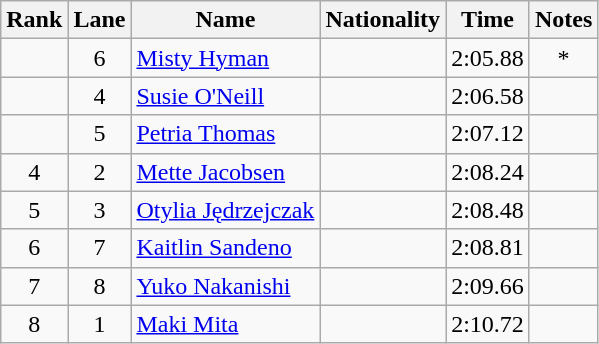<table class="wikitable sortable" style="text-align:center">
<tr>
<th>Rank</th>
<th>Lane</th>
<th>Name</th>
<th>Nationality</th>
<th>Time</th>
<th>Notes</th>
</tr>
<tr>
<td></td>
<td>6</td>
<td align=left><a href='#'>Misty Hyman</a></td>
<td align=left></td>
<td>2:05.88</td>
<td>*</td>
</tr>
<tr>
<td></td>
<td>4</td>
<td align=left><a href='#'>Susie O'Neill</a></td>
<td align=left></td>
<td>2:06.58</td>
<td></td>
</tr>
<tr>
<td></td>
<td>5</td>
<td align=left><a href='#'>Petria Thomas</a></td>
<td align=left></td>
<td>2:07.12</td>
<td></td>
</tr>
<tr>
<td>4</td>
<td>2</td>
<td align=left><a href='#'>Mette Jacobsen</a></td>
<td align=left></td>
<td>2:08.24</td>
<td></td>
</tr>
<tr>
<td>5</td>
<td>3</td>
<td align=left><a href='#'>Otylia Jędrzejczak</a></td>
<td align=left></td>
<td>2:08.48</td>
<td></td>
</tr>
<tr>
<td>6</td>
<td>7</td>
<td align=left><a href='#'>Kaitlin Sandeno</a></td>
<td align=left></td>
<td>2:08.81</td>
<td></td>
</tr>
<tr>
<td>7</td>
<td>8</td>
<td align=left><a href='#'>Yuko Nakanishi</a></td>
<td align=left></td>
<td>2:09.66</td>
<td></td>
</tr>
<tr>
<td>8</td>
<td>1</td>
<td align=left><a href='#'>Maki Mita</a></td>
<td align=left></td>
<td>2:10.72</td>
<td></td>
</tr>
</table>
